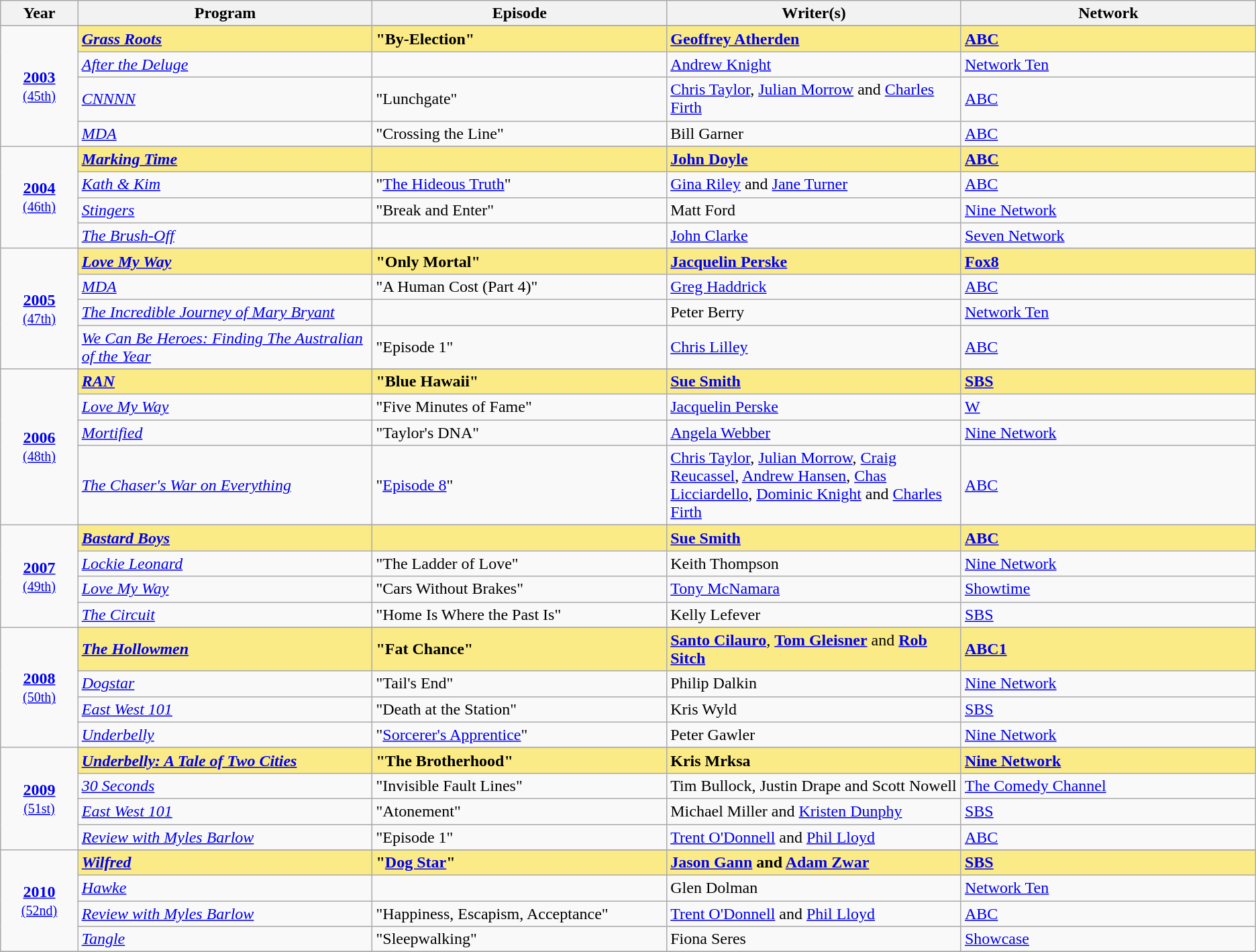<table class="sortable wikitable">
<tr>
<th width="5%">Year</th>
<th width="19%">Program</th>
<th width="19%">Episode</th>
<th width="19%">Writer(s)</th>
<th width="19%">Network</th>
</tr>
<tr>
<td rowspan="5" align="center"><strong><a href='#'>2003</a></strong><br><small><a href='#'>(45th)</a></small></td>
</tr>
<tr style="background:#FAEB86">
<td><strong><em><a href='#'>Grass Roots</a></em></strong></td>
<td><strong>"By-Election"</strong></td>
<td><strong><a href='#'>Geoffrey Atherden</a></strong></td>
<td><strong><a href='#'>ABC</a></strong></td>
</tr>
<tr>
<td><em><a href='#'>After the Deluge</a></em></td>
<td></td>
<td><a href='#'>Andrew Knight</a></td>
<td><a href='#'>Network Ten</a></td>
</tr>
<tr>
<td><em><a href='#'>CNNNN</a></em></td>
<td>"Lunchgate"</td>
<td><a href='#'>Chris Taylor</a>, <a href='#'>Julian Morrow</a> and <a href='#'>Charles Firth</a></td>
<td><a href='#'>ABC</a></td>
</tr>
<tr>
<td><em><a href='#'>MDA</a></em></td>
<td>"Crossing the Line"</td>
<td>Bill Garner</td>
<td><a href='#'>ABC</a></td>
</tr>
<tr>
<td rowspan="5" align="center"><strong><a href='#'>2004</a></strong><br><small><a href='#'>(46th)</a></small></td>
</tr>
<tr style="background:#FAEB86">
<td><strong><em><a href='#'>Marking Time</a></em></strong></td>
<td></td>
<td><strong><a href='#'>John Doyle</a></strong></td>
<td><strong><a href='#'>ABC</a></strong></td>
</tr>
<tr>
<td><em><a href='#'>Kath & Kim</a></em></td>
<td>"<a href='#'>The Hideous Truth</a>"</td>
<td><a href='#'>Gina Riley</a> and <a href='#'>Jane Turner</a></td>
<td><a href='#'>ABC</a></td>
</tr>
<tr>
<td><em><a href='#'>Stingers</a></em></td>
<td>"Break and Enter"</td>
<td>Matt Ford</td>
<td><a href='#'>Nine Network</a></td>
</tr>
<tr>
<td><em><a href='#'>The Brush-Off</a></em></td>
<td></td>
<td><a href='#'>John Clarke</a></td>
<td><a href='#'>Seven Network</a></td>
</tr>
<tr>
<td rowspan="5" align="center"><strong><a href='#'>2005</a></strong><br><small><a href='#'>(47th)</a></small></td>
</tr>
<tr style="background:#FAEB86">
<td><strong><em><a href='#'>Love My Way</a></em></strong></td>
<td><strong>"Only Mortal"</strong></td>
<td><strong><a href='#'>Jacquelin Perske</a></strong></td>
<td><strong><a href='#'>Fox8</a></strong></td>
</tr>
<tr>
<td><em><a href='#'>MDA</a></em></td>
<td>"A Human Cost (Part 4)"</td>
<td><a href='#'>Greg Haddrick</a></td>
<td><a href='#'>ABC</a></td>
</tr>
<tr>
<td><em><a href='#'>The Incredible Journey of Mary Bryant</a></em></td>
<td></td>
<td>Peter Berry</td>
<td><a href='#'>Network Ten</a></td>
</tr>
<tr>
<td><em><a href='#'>We Can Be Heroes: Finding The Australian of the Year</a></em></td>
<td>"Episode 1"</td>
<td><a href='#'>Chris Lilley</a></td>
<td><a href='#'>ABC</a></td>
</tr>
<tr>
<td rowspan="5" align="center"><strong><a href='#'>2006</a></strong><br><small><a href='#'>(48th)</a></small></td>
</tr>
<tr style="background:#FAEB86">
<td><strong><em><a href='#'>RAN</a></em></strong></td>
<td><strong>"Blue Hawaii"</strong></td>
<td><strong><a href='#'>Sue Smith</a></strong></td>
<td><strong><a href='#'>SBS</a></strong></td>
</tr>
<tr>
<td><em><a href='#'>Love My Way</a></em></td>
<td>"Five Minutes of Fame"</td>
<td><a href='#'>Jacquelin Perske</a></td>
<td><a href='#'>W</a></td>
</tr>
<tr>
<td><em><a href='#'>Mortified</a></em></td>
<td>"Taylor's DNA"</td>
<td><a href='#'>Angela Webber</a></td>
<td><a href='#'>Nine Network</a></td>
</tr>
<tr>
<td><em><a href='#'>The Chaser's War on Everything</a></em></td>
<td>"<a href='#'>Episode 8</a>"</td>
<td><a href='#'>Chris Taylor</a>, <a href='#'>Julian Morrow</a>, <a href='#'>Craig Reucassel</a>, <a href='#'>Andrew Hansen</a>, <a href='#'>Chas Licciardello</a>, <a href='#'>Dominic Knight</a> and <a href='#'>Charles Firth</a></td>
<td><a href='#'>ABC</a></td>
</tr>
<tr>
<td rowspan="5" align="center"><strong><a href='#'>2007</a></strong><br><small><a href='#'>(49th)</a></small></td>
</tr>
<tr style="background:#FAEB86">
<td><strong><em><a href='#'>Bastard Boys</a></em></strong></td>
<td></td>
<td><strong><a href='#'>Sue Smith</a></strong></td>
<td><strong><a href='#'>ABC</a></strong></td>
</tr>
<tr>
<td><em><a href='#'>Lockie Leonard</a></em></td>
<td>"The Ladder of Love"</td>
<td>Keith Thompson</td>
<td><a href='#'>Nine Network</a></td>
</tr>
<tr>
<td><em><a href='#'>Love My Way</a></em></td>
<td>"Cars Without Brakes"</td>
<td><a href='#'>Tony McNamara</a></td>
<td><a href='#'>Showtime</a></td>
</tr>
<tr>
<td><em><a href='#'>The Circuit</a></em></td>
<td>"Home Is Where the Past Is"</td>
<td>Kelly Lefever</td>
<td><a href='#'>SBS</a></td>
</tr>
<tr>
<td rowspan="5" align="center"><strong><a href='#'>2008</a></strong><br><small><a href='#'>(50th)</a></small></td>
</tr>
<tr style="background:#FAEB86">
<td><strong><em><a href='#'>The Hollowmen</a></em></strong></td>
<td><strong>"Fat Chance"</strong></td>
<td><strong><a href='#'>Santo Cilauro</a></strong>, <strong><a href='#'>Tom Gleisner</a></strong> and <strong><a href='#'>Rob Sitch</a></strong></td>
<td><strong><a href='#'>ABC1</a></strong></td>
</tr>
<tr>
<td><em><a href='#'>Dogstar</a></em></td>
<td>"Tail's End"</td>
<td>Philip Dalkin</td>
<td><a href='#'>Nine Network</a></td>
</tr>
<tr>
<td><em><a href='#'>East West 101</a></em></td>
<td>"Death at the Station"</td>
<td>Kris Wyld</td>
<td><a href='#'>SBS</a></td>
</tr>
<tr>
<td><em><a href='#'>Underbelly</a></em></td>
<td>"<a href='#'>Sorcerer's Apprentice</a>"</td>
<td>Peter Gawler</td>
<td><a href='#'>Nine Network</a></td>
</tr>
<tr>
<td rowspan="5" align="center"><strong><a href='#'>2009</a></strong><br><small><a href='#'>(51st)</a></small></td>
</tr>
<tr style="background:#FAEB86">
<td><strong><em><a href='#'>Underbelly: A Tale of Two Cities</a></em></strong></td>
<td><strong>"The Brotherhood"</strong></td>
<td><strong>Kris Mrksa</strong></td>
<td><strong><a href='#'>Nine Network</a></strong></td>
</tr>
<tr>
<td><em><a href='#'>30 Seconds</a></em></td>
<td>"Invisible Fault Lines"</td>
<td>Tim Bullock, Justin Drape and Scott Nowell</td>
<td><a href='#'>The Comedy Channel</a></td>
</tr>
<tr>
<td><em><a href='#'>East West 101</a></em></td>
<td>"Atonement"</td>
<td>Michael Miller and <a href='#'>Kristen Dunphy</a></td>
<td><a href='#'>SBS</a></td>
</tr>
<tr>
<td><em><a href='#'>Review with Myles Barlow</a></em></td>
<td>"Episode 1"</td>
<td><a href='#'>Trent O'Donnell</a> and <a href='#'>Phil Lloyd</a></td>
<td><a href='#'>ABC</a></td>
</tr>
<tr>
<td rowspan="5" align="center"><strong><a href='#'>2010</a></strong><br><small><a href='#'>(52nd)</a></small></td>
</tr>
<tr style="background:#FAEB86">
<td><strong><em><a href='#'>Wilfred</a></em></strong></td>
<td><strong>"<a href='#'>Dog Star</a>"</strong></td>
<td><strong><a href='#'>Jason Gann</a> and <a href='#'>Adam Zwar</a></strong></td>
<td><strong><a href='#'>SBS</a></strong></td>
</tr>
<tr>
<td><em><a href='#'>Hawke</a></em></td>
<td></td>
<td>Glen Dolman</td>
<td><a href='#'>Network Ten</a></td>
</tr>
<tr>
<td><em><a href='#'>Review with Myles Barlow</a></em></td>
<td>"Happiness, Escapism, Acceptance"</td>
<td><a href='#'>Trent O'Donnell</a> and <a href='#'>Phil Lloyd</a></td>
<td><a href='#'>ABC</a></td>
</tr>
<tr>
<td><em><a href='#'>Tangle</a></em></td>
<td>"Sleepwalking"</td>
<td>Fiona Seres</td>
<td><a href='#'>Showcase</a></td>
</tr>
<tr>
</tr>
</table>
